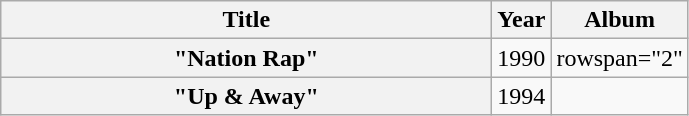<table class="wikitable plainrowheaders" style="text-align:center;" border="1">
<tr>
<th scope="col" style="width:20em;">Title</th>
<th scope="col" style="width:1em;">Year</th>
<th scope="col">Album</th>
</tr>
<tr>
<th scope="row">"Nation Rap"<br></th>
<td>1990</td>
<td>rowspan="2" </td>
</tr>
<tr>
<th scope="row">"Up & Away"<br></th>
<td>1994</td>
</tr>
</table>
